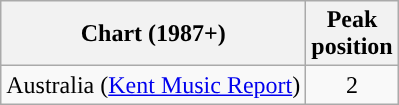<table class="wikitable">
<tr>
<th scope="col">Chart (1987+)</th>
<th>Peak<br>position</th>
</tr>
<tr>
<td>Australia (<a href='#'>Kent Music Report</a>)</td>
<td style="text-align:center;">2</td>
</tr>
</table>
